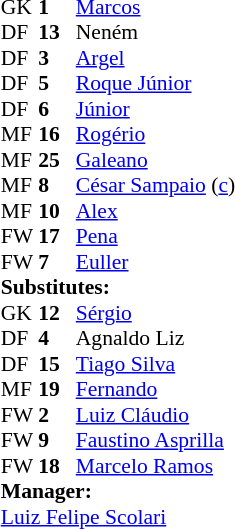<table style="font-size: 90%" cellspacing="0" cellpadding="0" align=center>
<tr>
<td colspan="4"></td>
</tr>
<tr>
<th width=25></th>
<th width=25></th>
</tr>
<tr>
<td>GK</td>
<td><strong>1</strong></td>
<td> <a href='#'>Marcos</a></td>
</tr>
<tr>
<td>DF</td>
<td><strong>13</strong></td>
<td> Neném</td>
<td></td>
</tr>
<tr>
<td>DF</td>
<td><strong>3</strong></td>
<td> <a href='#'>Argel</a></td>
<td></td>
</tr>
<tr>
<td>DF</td>
<td><strong>5</strong></td>
<td> <a href='#'>Roque Júnior</a></td>
<td></td>
</tr>
<tr>
<td>DF</td>
<td><strong>6</strong></td>
<td> <a href='#'>Júnior</a></td>
</tr>
<tr>
<td>MF</td>
<td><strong>16</strong></td>
<td> <a href='#'>Rogério</a></td>
</tr>
<tr>
<td>MF</td>
<td><strong>25</strong></td>
<td> <a href='#'>Galeano</a></td>
</tr>
<tr>
<td>MF</td>
<td><strong>8</strong></td>
<td> <a href='#'>César Sampaio</a> (<a href='#'>c</a>)</td>
</tr>
<tr>
<td>MF</td>
<td><strong>10</strong></td>
<td> <a href='#'>Alex</a></td>
<td></td>
<td></td>
</tr>
<tr>
<td>FW</td>
<td><strong>17</strong></td>
<td> <a href='#'>Pena</a></td>
<td></td>
<td></td>
</tr>
<tr>
<td>FW</td>
<td><strong>7</strong></td>
<td> <a href='#'>Euller</a></td>
<td></td>
<td></td>
</tr>
<tr>
<td colspan=3><strong>Substitutes:</strong></td>
</tr>
<tr>
<td>GK</td>
<td><strong>12</strong></td>
<td> <a href='#'>Sérgio</a></td>
</tr>
<tr>
<td>DF</td>
<td><strong>4</strong></td>
<td> Agnaldo Liz</td>
</tr>
<tr>
<td>DF</td>
<td><strong>15</strong></td>
<td> <a href='#'>Tiago Silva</a></td>
<td></td>
<td></td>
</tr>
<tr>
<td>MF</td>
<td><strong>19</strong></td>
<td> <a href='#'>Fernando</a></td>
</tr>
<tr>
<td>FW</td>
<td><strong>2</strong></td>
<td> <a href='#'>Luiz Cláudio</a></td>
</tr>
<tr>
<td>FW</td>
<td><strong>9</strong></td>
<td> <a href='#'>Faustino Asprilla</a></td>
<td></td>
<td></td>
</tr>
<tr>
<td>FW</td>
<td><strong>18</strong></td>
<td> <a href='#'>Marcelo Ramos</a></td>
<td></td>
<td></td>
</tr>
<tr>
<td colspan=3><strong>Manager:</strong></td>
</tr>
<tr>
<td colspan=4> <a href='#'>Luiz Felipe Scolari</a></td>
</tr>
</table>
